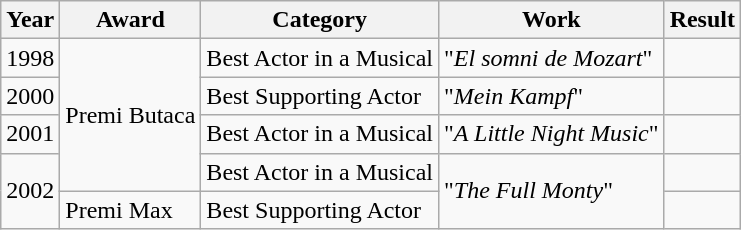<table class="wikitable">
<tr>
<th>Year</th>
<th>Award</th>
<th>Category</th>
<th>Work</th>
<th>Result</th>
</tr>
<tr>
<td>1998</td>
<td rowspan="4">Premi Butaca</td>
<td>Best Actor in a Musical</td>
<td>"<em>El somni de Mozart</em>"</td>
<td></td>
</tr>
<tr>
<td>2000</td>
<td>Best Supporting Actor</td>
<td>"<em>Mein Kampf</em>"</td>
<td></td>
</tr>
<tr>
<td>2001</td>
<td>Best Actor in a Musical</td>
<td>"<em>A Little Night Music</em>"</td>
<td></td>
</tr>
<tr>
<td rowspan="2">2002</td>
<td>Best Actor in a Musical</td>
<td rowspan="2">"<em>The Full Monty</em>"</td>
<td></td>
</tr>
<tr>
<td>Premi Max</td>
<td>Best Supporting Actor</td>
<td></td>
</tr>
</table>
